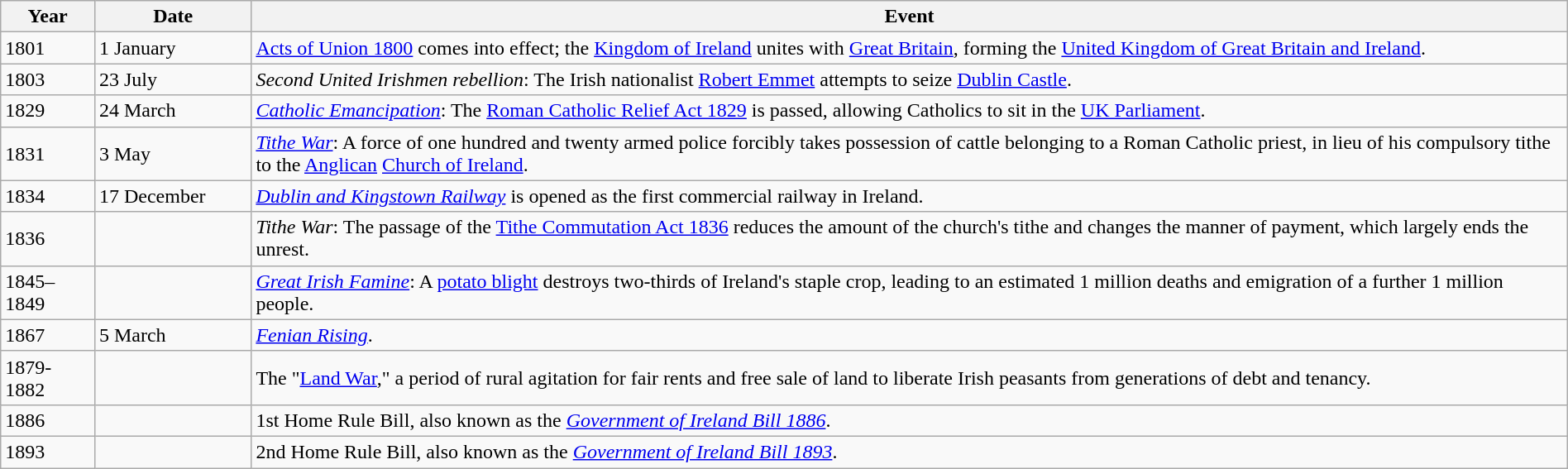<table class="wikitable" width="100%">
<tr>
<th style="width:6%">Year</th>
<th style="width:10%">Date</th>
<th>Event</th>
</tr>
<tr>
<td>1801</td>
<td>1 January</td>
<td><a href='#'>Acts of Union 1800</a> comes into effect; the <a href='#'>Kingdom of Ireland</a> unites with <a href='#'>Great Britain</a>, forming the <a href='#'>United Kingdom of Great Britain and Ireland</a>.</td>
</tr>
<tr>
<td>1803</td>
<td>23 July</td>
<td><em>Second United Irishmen rebellion</em>: The Irish nationalist <a href='#'>Robert Emmet</a> attempts to seize <a href='#'>Dublin Castle</a>.</td>
</tr>
<tr>
<td>1829</td>
<td>24 March</td>
<td><em><a href='#'>Catholic Emancipation</a></em>: The <a href='#'>Roman Catholic Relief Act 1829</a> is passed, allowing Catholics to sit in the <a href='#'>UK Parliament</a>.</td>
</tr>
<tr>
<td>1831</td>
<td>3 May</td>
<td><em><a href='#'>Tithe War</a></em>: A force of one hundred and twenty armed police forcibly takes possession of cattle belonging to a Roman Catholic priest, in lieu of his compulsory tithe to the <a href='#'>Anglican</a> <a href='#'>Church of Ireland</a>.</td>
</tr>
<tr>
<td>1834</td>
<td>17 December</td>
<td><em><a href='#'>Dublin and Kingstown Railway</a></em> is opened as the first commercial railway in Ireland.</td>
</tr>
<tr>
<td>1836</td>
<td></td>
<td><em>Tithe War</em>: The passage of the <a href='#'>Tithe Commutation Act 1836</a> reduces the amount of the church's tithe and changes the manner of payment, which largely ends the unrest.</td>
</tr>
<tr>
<td>1845–1849</td>
<td></td>
<td><em><a href='#'>Great Irish Famine</a></em>: A <a href='#'>potato blight</a> destroys two-thirds of Ireland's staple crop, leading to an estimated 1 million deaths and emigration of a further 1 million people.</td>
</tr>
<tr>
<td>1867</td>
<td>5 March</td>
<td><em><a href='#'>Fenian Rising</a></em>.</td>
</tr>
<tr>
<td>1879-1882</td>
<td></td>
<td>The "<a href='#'>Land War</a>," a period of rural agitation for fair rents and free sale of land to liberate Irish peasants from generations of debt and tenancy.</td>
</tr>
<tr>
<td>1886</td>
<td></td>
<td>1st Home Rule Bill, also known as the <em><a href='#'>Government of Ireland Bill 1886</a></em>.</td>
</tr>
<tr>
<td>1893</td>
<td></td>
<td>2nd Home Rule Bill, also known as the <em><a href='#'>Government of Ireland Bill 1893</a></em>.</td>
</tr>
</table>
